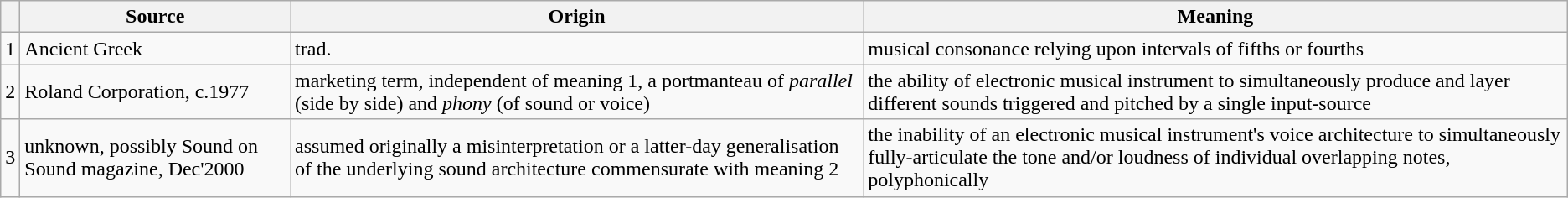<table class="wikitable">
<tr>
<th></th>
<th>Source</th>
<th>Origin</th>
<th>Meaning</th>
</tr>
<tr>
<td>1</td>
<td>Ancient Greek</td>
<td>trad.</td>
<td>musical consonance relying upon intervals of fifths or fourths</td>
</tr>
<tr>
<td>2</td>
<td>Roland Corporation, c.1977</td>
<td>marketing term, independent of meaning 1, a portmanteau of <em>parallel</em> (side by side) and <em>phony</em> (of sound or voice)</td>
<td>the ability of electronic musical instrument to simultaneously produce and layer different sounds triggered and pitched by a single input-source</td>
</tr>
<tr>
<td>3</td>
<td>unknown, possibly Sound on Sound magazine, Dec'2000</td>
<td>assumed originally a misinterpretation or a latter-day generalisation of the underlying sound architecture commensurate with meaning 2</td>
<td>the inability of an electronic musical instrument's voice architecture to simultaneously fully-articulate the tone and/or loudness of individual overlapping notes, polyphonically</td>
</tr>
</table>
